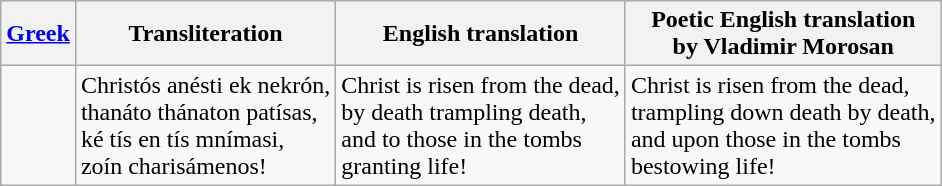<table class="wikitable">
<tr>
<th><a href='#'>Greek</a></th>
<th>Transliteration</th>
<th>English translation</th>
<th>Poetic English translation<br>by Vladimir Morosan</th>
</tr>
<tr>
<td><div><br></div></td>
<td>Christós anésti ek nekrón,<br>thanáto thánaton patísas,<br>ké tís en tís mnímasi,<br>zoín charisámenos!</td>
<td><div>Christ is risen from the dead,<br>by death trampling death,<br>and to those in the tombs<br>granting life!</div></td>
<td><div>Christ is risen from the dead,<br>trampling down death by death,<br>and upon those in the tombs<br>bestowing life!</div></td>
</tr>
</table>
